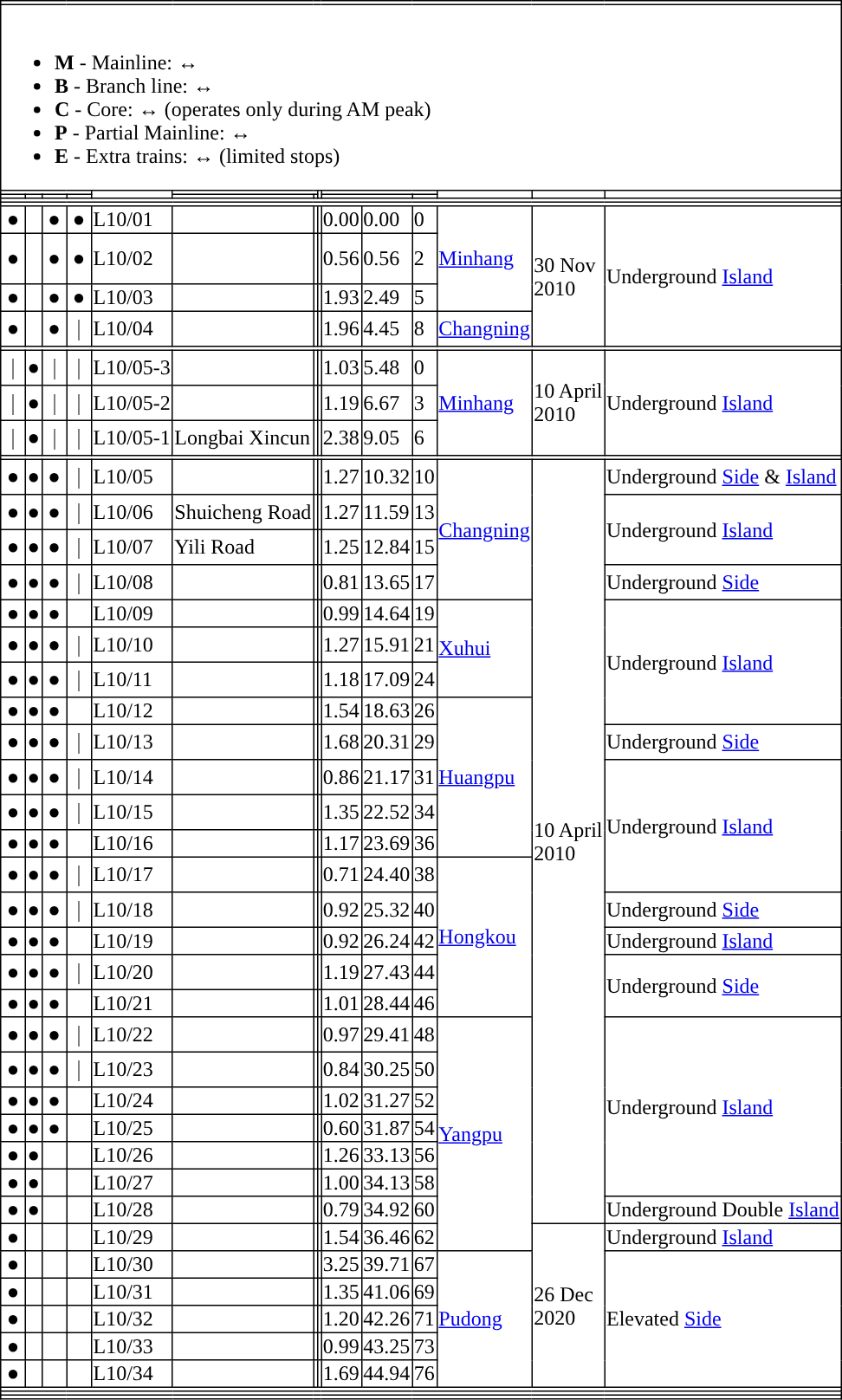<table class="mw-collapsible" border="1" style="border-collapse: collapse;">
<tr>
<th colspan="14" style="text-align: center"></th>
</tr>
<tr>
<td colspan="14" style="text-align: left"><br><ul><li><strong>M</strong> - Mainline:  ↔ </li><li><strong>B</strong> - Branch line:  ↔ </li><li><strong>C</strong> - Core:  ↔  (operates only during AM peak)</li><li><strong>P</strong> - Partial Mainline:  ↔ </li><li><strong>E</strong> - Extra trains:  ↔  (limited stops)</li></ul></td>
</tr>
<tr>
<th rowspan="1" colspan="4"></th>
<th rowspan="2"></th>
<th colspan="2"></th>
<th rowspan="2"></th>
<th colspan="3" rowspan="1"></th>
<th rowspan="2"></th>
<th rowspan="2"></th>
<th rowspan="2"></th>
</tr>
<tr>
<th rowspan="1"></th>
<th rowspan="1"></th>
<th rowspan="1"></th>
<th rowspan="1"></th>
<th></th>
<th></th>
<th colspan="2"></th>
<th></th>
</tr>
<tr>
<td colspan="14"></td>
</tr>
<tr style="background:#">
<th colspan="14" style="background:#"></th>
</tr>
<tr>
<td align="center">●</td>
<td align="center"></td>
<td align="center">●</td>
<td align="center">●</td>
<td>L10/01</td>
<td></td>
<td></td>
<td>  </td>
<td>0.00</td>
<td>0.00</td>
<td>0</td>
<td rowspan="3"><a href='#'>Minhang</a></td>
<td rowspan="4">30 Nov<br> 2010</td>
<td rowspan="4">Underground <a href='#'>Island</a></td>
</tr>
<tr>
<td align="center">●</td>
<td align="center"></td>
<td align="center">●</td>
<td align="center">●</td>
<td>L10/02</td>
<td></td>
<td></td>
<td><br> <br></td>
<td>0.56</td>
<td>0.56</td>
<td>2</td>
</tr>
<tr>
<td align="center">●</td>
<td align="center"></td>
<td align="center">●</td>
<td align="center">●</td>
<td>L10/03</td>
<td></td>
<td></td>
<td></td>
<td>1.93</td>
<td>2.49</td>
<td>5</td>
</tr>
<tr>
<td align="center">●</td>
<td align="center"></td>
<td align="center">●</td>
<td align="center">｜</td>
<td>L10/04</td>
<td></td>
<td></td>
<td></td>
<td>1.96</td>
<td>4.45</td>
<td>8</td>
<td><a href='#'>Changning</a></td>
</tr>
<tr>
<th colspan="14" style="background:#"></th>
</tr>
<tr>
<td align="center">｜</td>
<td align="center">●</td>
<td align="center">｜</td>
<td align="center">｜</td>
<td>L10/05-3</td>
<td></td>
<td></td>
<td></td>
<td>1.03</td>
<td>5.48</td>
<td>0</td>
<td rowspan="3"><a href='#'>Minhang</a></td>
<td rowspan="3">10 April<br> 2010</td>
<td rowspan="3">Underground <a href='#'>Island</a></td>
</tr>
<tr>
<td align="center">｜</td>
<td align="center">●</td>
<td align="center">｜</td>
<td align="center">｜</td>
<td>L10/05-2</td>
<td></td>
<td></td>
<td></td>
<td>1.19</td>
<td>6.67</td>
<td>3</td>
</tr>
<tr>
<td align="center">｜</td>
<td align="center">●</td>
<td align="center">｜</td>
<td align="center">｜</td>
<td>L10/05-1</td>
<td>Longbai Xincun</td>
<td></td>
<td></td>
<td>2.38</td>
<td>9.05</td>
<td>6</td>
</tr>
<tr>
<th colspan="14" style="background:#"></th>
</tr>
<tr>
<td align="center">●</td>
<td align="center">●</td>
<td align="center">●</td>
<td align="center">｜</td>
<td>L10/05</td>
<td></td>
<td></td>
<td></td>
<td>1.27</td>
<td>10.32</td>
<td>10</td>
<td rowspan="4"><a href='#'>Changning</a></td>
<td rowspan="24">10 April<br> 2010</td>
<td>Underground <a href='#'>Side</a> & <a href='#'>Island</a></td>
</tr>
<tr>
<td align="center">●</td>
<td align="center">●</td>
<td align="center">●</td>
<td align="center">｜</td>
<td>L10/06</td>
<td>Shuicheng Road</td>
<td></td>
<td></td>
<td>1.27</td>
<td>11.59</td>
<td>13</td>
<td rowspan="2">Underground <a href='#'>Island</a></td>
</tr>
<tr>
<td align="center">●</td>
<td align="center">●</td>
<td align="center">●</td>
<td align="center">｜</td>
<td>L10/07</td>
<td>Yili Road</td>
<td></td>
<td></td>
<td>1.25</td>
<td>12.84</td>
<td>15</td>
</tr>
<tr>
<td align="center">●</td>
<td align="center">●</td>
<td align="center">●</td>
<td align="center">｜</td>
<td>L10/08</td>
<td></td>
<td></td>
<td></td>
<td>0.81</td>
<td>13.65</td>
<td>17</td>
<td>Underground <a href='#'>Side</a></td>
</tr>
<tr>
<td align="center">●</td>
<td align="center">●</td>
<td align="center">●</td>
<td align="center"></td>
<td>L10/09</td>
<td></td>
<td></td>
<td> </td>
<td>0.99</td>
<td>14.64</td>
<td>19</td>
<td rowspan="3"><a href='#'>Xuhui</a></td>
<td rowspan="4">Underground <a href='#'>Island</a></td>
</tr>
<tr>
<td align="center">●</td>
<td align="center">●</td>
<td align="center">●</td>
<td align="center">｜</td>
<td>L10/10</td>
<td></td>
<td></td>
<td></td>
<td>1.27</td>
<td>15.91</td>
<td>21</td>
</tr>
<tr>
<td align="center">●</td>
<td align="center">●</td>
<td align="center">●</td>
<td align="center">｜</td>
<td>L10/11</td>
<td></td>
<td></td>
<td></td>
<td>1.18</td>
<td>17.09</td>
<td>24</td>
</tr>
<tr>
<td align="center">●</td>
<td align="center">●</td>
<td align="center">●</td>
<td align="center"></td>
<td>L10/12</td>
<td></td>
<td></td>
<td> </td>
<td>1.54</td>
<td>18.63</td>
<td>26</td>
<td rowspan="5"><a href='#'>Huangpu</a></td>
</tr>
<tr>
<td align="center">●</td>
<td align="center">●</td>
<td align="center">●</td>
<td align="center">｜</td>
<td>L10/13</td>
<td></td>
<td></td>
<td></td>
<td>1.68</td>
<td>20.31</td>
<td>29</td>
<td>Underground <a href='#'>Side</a></td>
</tr>
<tr>
<td align="center">●</td>
<td align="center">●</td>
<td align="center">●</td>
<td align="center">｜</td>
<td>L10/14</td>
<td></td>
<td></td>
<td></td>
<td>0.86</td>
<td>21.17</td>
<td>31</td>
<td rowspan="4">Underground <a href='#'>Island</a></td>
</tr>
<tr>
<td align="center">●</td>
<td align="center">●</td>
<td align="center">●</td>
<td align="center">｜</td>
<td>L10/15</td>
<td></td>
<td></td>
<td></td>
<td>1.35</td>
<td>22.52</td>
<td>34</td>
</tr>
<tr>
<td align="center">●</td>
<td align="center">●</td>
<td align="center">●</td>
<td align="center"></td>
<td>L10/16</td>
<td></td>
<td></td>
<td></td>
<td>1.17</td>
<td>23.69</td>
<td>36</td>
</tr>
<tr>
<td align="center">●</td>
<td align="center">●</td>
<td align="center">●</td>
<td align="center">｜</td>
<td>L10/17</td>
<td></td>
<td></td>
<td></td>
<td>0.71</td>
<td>24.40</td>
<td>38</td>
<td rowspan="5"><a href='#'>Hongkou</a></td>
</tr>
<tr>
<td align="center">●</td>
<td align="center">●</td>
<td align="center">●</td>
<td align="center">｜</td>
<td>L10/18</td>
<td></td>
<td></td>
<td></td>
<td>0.92</td>
<td>25.32</td>
<td>40</td>
<td>Underground <a href='#'>Side</a></td>
</tr>
<tr>
<td align="center">●</td>
<td align="center">●</td>
<td align="center">●</td>
<td align="center"></td>
<td>L10/19</td>
<td></td>
<td></td>
<td></td>
<td>0.92</td>
<td>26.24</td>
<td>42</td>
<td>Underground <a href='#'>Island</a></td>
</tr>
<tr>
<td align="center">●</td>
<td align="center">●</td>
<td align="center">●</td>
<td align="center">｜</td>
<td>L10/20</td>
<td></td>
<td></td>
<td></td>
<td>1.19</td>
<td>27.43</td>
<td>44</td>
<td rowspan="2">Underground <a href='#'>Side</a></td>
</tr>
<tr>
<td align="center">●</td>
<td align="center">●</td>
<td align="center">●</td>
<td align="center"></td>
<td>L10/21</td>
<td></td>
<td></td>
<td></td>
<td>1.01</td>
<td>28.44</td>
<td>46</td>
</tr>
<tr>
<td align="center">●</td>
<td align="center">●</td>
<td align="center">●</td>
<td align="center">｜</td>
<td>L10/22</td>
<td></td>
<td></td>
<td></td>
<td>0.97</td>
<td>29.41</td>
<td>48</td>
<td rowspan="8"><a href='#'>Yangpu</a></td>
<td rowspan="6">Underground <a href='#'>Island</a></td>
</tr>
<tr>
<td align="center">●</td>
<td align="center">●</td>
<td align="center">●</td>
<td align="center">｜</td>
<td>L10/23</td>
<td></td>
<td></td>
<td></td>
<td>0.84</td>
<td>30.25</td>
<td>50</td>
</tr>
<tr>
<td align="center">●</td>
<td align="center">●</td>
<td align="center">●</td>
<td align="center"></td>
<td>L10/24</td>
<td></td>
<td></td>
<td></td>
<td>1.02</td>
<td>31.27</td>
<td>52</td>
</tr>
<tr>
<td align="center">●</td>
<td align="center">●</td>
<td align="center">●</td>
<td align="center"></td>
<td>L10/25</td>
<td></td>
<td></td>
<td></td>
<td>0.60</td>
<td>31.87</td>
<td>54</td>
</tr>
<tr>
<td align="center">●</td>
<td align="center">●</td>
<td align="center"></td>
<td align="center"></td>
<td>L10/26</td>
<td></td>
<td></td>
<td></td>
<td>1.26</td>
<td>33.13</td>
<td>56</td>
</tr>
<tr>
<td align="center">●</td>
<td align="center">●</td>
<td align="center"></td>
<td align="center"></td>
<td>L10/27</td>
<td></td>
<td></td>
<td></td>
<td>1.00</td>
<td>34.13</td>
<td>58</td>
</tr>
<tr>
<td align="center">●</td>
<td align="center">●</td>
<td align="center"></td>
<td align="center"></td>
<td>L10/28</td>
<td></td>
<td></td>
<td></td>
<td>0.79</td>
<td>34.92</td>
<td>60</td>
<td>Underground Double <a href='#'>Island</a></td>
</tr>
<tr>
<td align="center">●</td>
<td align="center"></td>
<td align="center"></td>
<td align="center"></td>
<td>L10/29</td>
<td></td>
<td></td>
<td></td>
<td>1.54</td>
<td>36.46</td>
<td>62</td>
<td rowspan="6">26 Dec<br> 2020</td>
<td>Underground <a href='#'>Island</a></td>
</tr>
<tr>
<td align="center">●</td>
<td align="center"></td>
<td align="center"></td>
<td align="center"></td>
<td>L10/30</td>
<td></td>
<td></td>
<td></td>
<td>3.25</td>
<td>39.71</td>
<td>67</td>
<td rowspan="5"><a href='#'>Pudong</a></td>
<td rowspan="5">Elevated <a href='#'>Side</a></td>
</tr>
<tr>
<td align="center">●</td>
<td align="center"></td>
<td align="center"></td>
<td align="center"></td>
<td>L10/31</td>
<td></td>
<td></td>
<td></td>
<td>1.35</td>
<td>41.06</td>
<td>69</td>
</tr>
<tr>
<td align="center">●</td>
<td align="center"></td>
<td align="center"></td>
<td align="center"></td>
<td>L10/32</td>
<td></td>
<td></td>
<td></td>
<td>1.20</td>
<td>42.26</td>
<td>71</td>
</tr>
<tr>
<td align="center">●</td>
<td align="center"></td>
<td align="center"></td>
<td align="center"></td>
<td>L10/33</td>
<td></td>
<td></td>
<td></td>
<td>0.99</td>
<td>43.25</td>
<td>73</td>
</tr>
<tr>
<td align="center">●</td>
<td align="center"></td>
<td align="center"></td>
<td align="center"></td>
<td>L10/34</td>
<td></td>
<td></td>
<td></td>
<td>1.69</td>
<td>44.94</td>
<td>76</td>
</tr>
<tr style="background:#">
<td colspan="14"></td>
</tr>
<tr>
<td colspan="14"></td>
</tr>
<tr style="background: #">
<td colspan="14"></td>
</tr>
</table>
